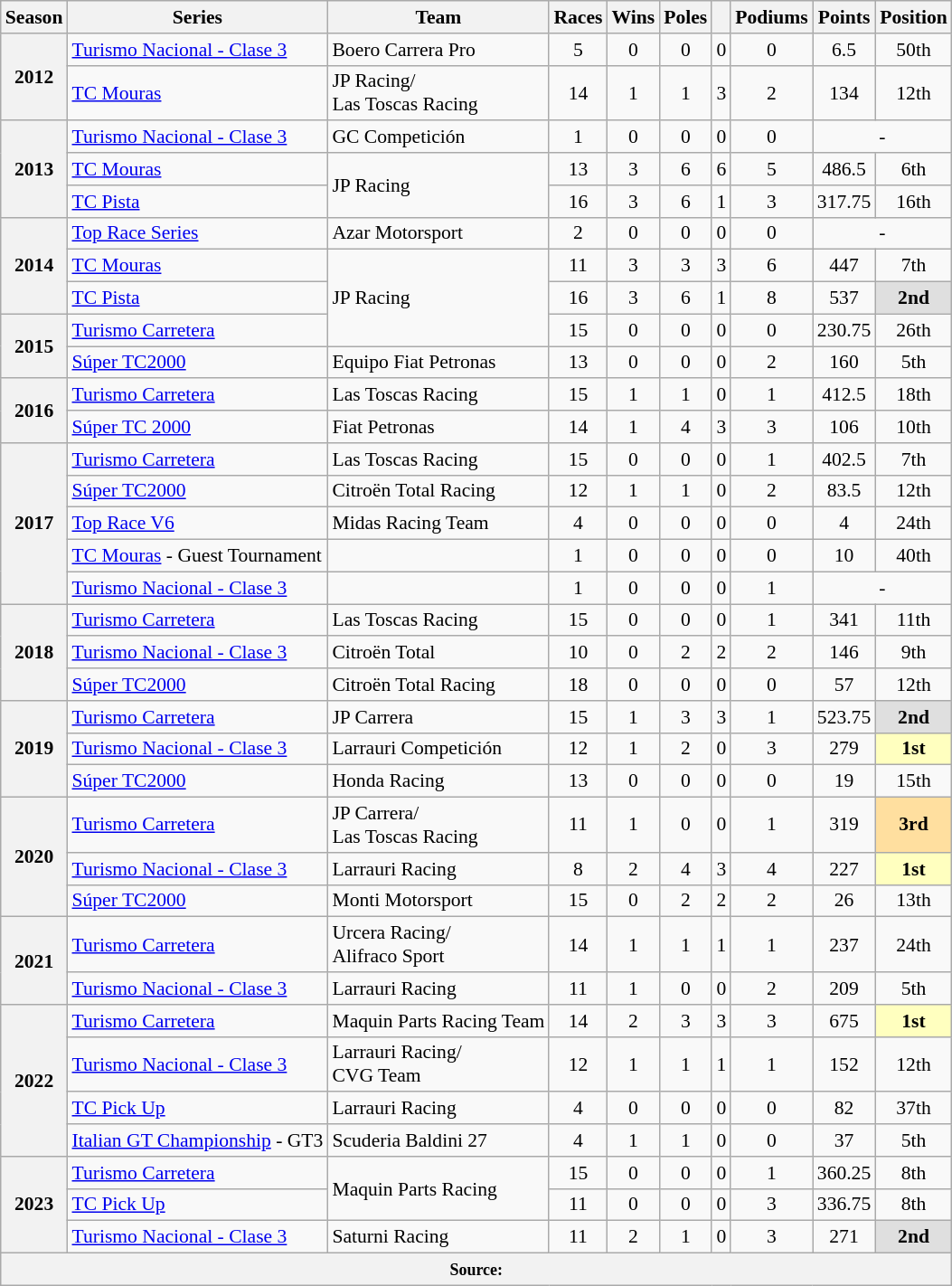<table class="wikitable" style="font-size: 90%; text-align:center">
<tr>
<th>Season</th>
<th>Series</th>
<th>Team</th>
<th>Races</th>
<th>Wins</th>
<th>Poles</th>
<th></th>
<th>Podiums</th>
<th>Points</th>
<th>Position</th>
</tr>
<tr>
<th rowspan="2">2012</th>
<td align=left><a href='#'>Turismo Nacional - Clase 3</a></td>
<td align=left>Boero Carrera Pro</td>
<td>5</td>
<td>0</td>
<td>0</td>
<td>0</td>
<td>0</td>
<td>6.5</td>
<td>50th</td>
</tr>
<tr>
<td align="left"><a href='#'>TC Mouras</a></td>
<td align="left">JP Racing/<br>Las Toscas Racing</td>
<td>14</td>
<td>1</td>
<td>1</td>
<td>3</td>
<td>2</td>
<td>134</td>
<td>12th</td>
</tr>
<tr>
<th rowspan="3">2013</th>
<td align="left"><a href='#'>Turismo Nacional - Clase 3</a></td>
<td align="left">GC Competición</td>
<td>1</td>
<td>0</td>
<td>0</td>
<td>0</td>
<td>0</td>
<td colspan="2">-</td>
</tr>
<tr>
<td align="left"><a href='#'>TC Mouras</a></td>
<td rowspan="2" align="left">JP Racing</td>
<td>13</td>
<td>3</td>
<td>6</td>
<td>6</td>
<td>5</td>
<td>486.5</td>
<td>6th</td>
</tr>
<tr>
<td align="left"><a href='#'>TC Pista</a></td>
<td>16</td>
<td>3</td>
<td>6</td>
<td>1</td>
<td>3</td>
<td>317.75</td>
<td>16th</td>
</tr>
<tr>
<th rowspan="3">2014</th>
<td align="left"><a href='#'>Top Race Series</a></td>
<td align="left">Azar Motorsport</td>
<td>2</td>
<td>0</td>
<td>0</td>
<td>0</td>
<td>0</td>
<td colspan="2">-</td>
</tr>
<tr>
<td align="left"><a href='#'>TC Mouras</a></td>
<td rowspan="3" align="left">JP Racing</td>
<td>11</td>
<td>3</td>
<td>3</td>
<td>3</td>
<td>6</td>
<td>447</td>
<td>7th</td>
</tr>
<tr>
<td align="left"><a href='#'>TC Pista</a></td>
<td>16</td>
<td>3</td>
<td>6</td>
<td>1</td>
<td>8</td>
<td>537</td>
<td style="background:#DFDFDF;"><strong>2nd</strong></td>
</tr>
<tr>
<th rowspan="2">2015</th>
<td align="left"><a href='#'>Turismo Carretera</a></td>
<td>15</td>
<td>0</td>
<td>0</td>
<td>0</td>
<td>0</td>
<td>230.75</td>
<td>26th</td>
</tr>
<tr>
<td rowspan="1" align="left"><a href='#'>Súper TC2000</a></td>
<td align="left">Equipo Fiat Petronas</td>
<td>13</td>
<td>0</td>
<td>0</td>
<td>0</td>
<td>2</td>
<td>160</td>
<td>5th</td>
</tr>
<tr>
<th rowspan="2">2016</th>
<td rowspan="1" align="left"><a href='#'>Turismo Carretera</a></td>
<td align="left">Las Toscas Racing</td>
<td>15</td>
<td>1</td>
<td>1</td>
<td>0</td>
<td>1</td>
<td>412.5</td>
<td>18th</td>
</tr>
<tr>
<td rowspan="1" align="left"><a href='#'>Súper TC 2000</a></td>
<td align="left">Fiat Petronas</td>
<td>14</td>
<td>1</td>
<td>4</td>
<td>3</td>
<td>3</td>
<td>106</td>
<td>10th</td>
</tr>
<tr>
<th rowspan="5">2017</th>
<td rowspan="1" align="left"><a href='#'>Turismo Carretera</a></td>
<td align="left">Las Toscas Racing</td>
<td>15</td>
<td>0</td>
<td>0</td>
<td>0</td>
<td>1</td>
<td>402.5</td>
<td>7th</td>
</tr>
<tr>
<td rowspan="1" align="left"><a href='#'>Súper TC2000</a></td>
<td align="left">Citroën Total Racing</td>
<td>12</td>
<td>1</td>
<td>1</td>
<td>0</td>
<td>2</td>
<td>83.5</td>
<td>12th</td>
</tr>
<tr>
<td align="left"><a href='#'>Top Race V6</a></td>
<td align="left">Midas Racing Team</td>
<td>4</td>
<td>0</td>
<td>0</td>
<td>0</td>
<td>0</td>
<td>4</td>
<td>24th</td>
</tr>
<tr>
<td align="left"><a href='#'>TC Mouras</a> - Guest Tournament</td>
<td align="left"></td>
<td>1</td>
<td>0</td>
<td>0</td>
<td>0</td>
<td>0</td>
<td>10</td>
<td>40th</td>
</tr>
<tr>
<td align=left><a href='#'>Turismo Nacional - Clase 3</a></td>
<td align=left></td>
<td>1</td>
<td>0</td>
<td>0</td>
<td>0</td>
<td>1</td>
<td colspan="2">-</td>
</tr>
<tr>
<th rowspan="3">2018</th>
<td align="left"><a href='#'>Turismo Carretera</a></td>
<td align="left">Las Toscas Racing</td>
<td>15</td>
<td>0</td>
<td>0</td>
<td>0</td>
<td>1</td>
<td>341</td>
<td>11th</td>
</tr>
<tr>
<td align="left"><a href='#'>Turismo Nacional - Clase 3</a></td>
<td align="left">Citroën Total</td>
<td>10</td>
<td>0</td>
<td>2</td>
<td>2</td>
<td>2</td>
<td>146</td>
<td>9th</td>
</tr>
<tr>
<td align="left"><a href='#'>Súper TC2000</a></td>
<td align="left">Citroën Total Racing</td>
<td>18</td>
<td>0</td>
<td>0</td>
<td>0</td>
<td>0</td>
<td>57</td>
<td>12th</td>
</tr>
<tr>
<th rowspan="3">2019</th>
<td rowspan="1" align="left"><a href='#'>Turismo Carretera</a></td>
<td align="left">JP Carrera</td>
<td>15</td>
<td>1</td>
<td>3</td>
<td>3</td>
<td>1</td>
<td>523.75</td>
<td style="background:#DFDFDF;"><strong>2nd</strong></td>
</tr>
<tr>
<td align="left"><a href='#'>Turismo Nacional - Clase 3</a></td>
<td align="left">Larrauri Competición</td>
<td>12</td>
<td>1</td>
<td>2</td>
<td>0</td>
<td>3</td>
<td>279</td>
<td style="background:#FFFFBF;"><strong>1st</strong></td>
</tr>
<tr>
<td align="left"><a href='#'>Súper TC2000</a></td>
<td align="left">Honda Racing</td>
<td>13</td>
<td>0</td>
<td>0</td>
<td>0</td>
<td>0</td>
<td>19</td>
<td>15th</td>
</tr>
<tr>
<th rowspan="3">2020</th>
<td align="left"><a href='#'>Turismo Carretera</a></td>
<td align="left">JP Carrera/<br>Las Toscas Racing</td>
<td>11</td>
<td>1</td>
<td>0</td>
<td>0</td>
<td>1</td>
<td>319</td>
<td style="background:#FFDF9F;"><strong>3rd</strong></td>
</tr>
<tr>
<td align="left"><a href='#'>Turismo Nacional - Clase 3</a></td>
<td align="left">Larrauri Racing</td>
<td>8</td>
<td>2</td>
<td>4</td>
<td>3</td>
<td>4</td>
<td>227</td>
<td style="background:#FFFFBF;"><strong>1st</strong></td>
</tr>
<tr>
<td align="left"><a href='#'>Súper TC2000</a></td>
<td align="left">Monti Motorsport</td>
<td>15</td>
<td>0</td>
<td>2</td>
<td>2</td>
<td>2</td>
<td>26</td>
<td>13th</td>
</tr>
<tr>
<th rowspan="2">2021</th>
<td align="left"><a href='#'>Turismo Carretera</a></td>
<td align="left">Urcera Racing/<br>Alifraco Sport</td>
<td>14</td>
<td>1</td>
<td>1</td>
<td>1</td>
<td>1</td>
<td>237</td>
<td>24th</td>
</tr>
<tr>
<td align="left"><a href='#'>Turismo Nacional - Clase 3</a></td>
<td align="left">Larrauri Racing</td>
<td>11</td>
<td>1</td>
<td>0</td>
<td>0</td>
<td>2</td>
<td>209</td>
<td>5th</td>
</tr>
<tr>
<th rowspan="4">2022</th>
<td align="left"><a href='#'>Turismo Carretera</a></td>
<td align="left">Maquin Parts Racing Team</td>
<td>14</td>
<td>2</td>
<td>3</td>
<td>3</td>
<td>3</td>
<td>675</td>
<td style="background:#FFFFBF;"><strong>1st</strong></td>
</tr>
<tr>
<td align="left"><a href='#'>Turismo Nacional - Clase 3</a></td>
<td align="left">Larrauri Racing/<br>CVG Team</td>
<td>12</td>
<td>1</td>
<td>1</td>
<td>1</td>
<td>1</td>
<td>152</td>
<td>12th</td>
</tr>
<tr>
<td align="left"><a href='#'>TC Pick Up</a></td>
<td align="left">Larrauri Racing</td>
<td>4</td>
<td>0</td>
<td>0</td>
<td>0</td>
<td>0</td>
<td>82</td>
<td>37th</td>
</tr>
<tr>
<td align="left"><a href='#'>Italian GT Championship</a> - GT3</td>
<td align="left">Scuderia Baldini 27</td>
<td>4</td>
<td>1</td>
<td>1</td>
<td>0</td>
<td>0</td>
<td>37</td>
<td>5th</td>
</tr>
<tr>
<th rowspan="3">2023</th>
<td align="left"><a href='#'>Turismo Carretera</a></td>
<td rowspan="2" align="left">Maquin Parts Racing</td>
<td>15</td>
<td>0</td>
<td>0</td>
<td>0</td>
<td>1</td>
<td>360.25</td>
<td>8th</td>
</tr>
<tr>
<td align="left"><a href='#'>TC Pick Up</a></td>
<td>11</td>
<td>0</td>
<td>0</td>
<td>0</td>
<td>3</td>
<td>336.75</td>
<td>8th</td>
</tr>
<tr>
<td align="left"><a href='#'>Turismo Nacional - Clase 3</a></td>
<td align="left">Saturni Racing</td>
<td>11</td>
<td>2</td>
<td>1</td>
<td>0</td>
<td>3</td>
<td>271</td>
<td style="background:#DFDFDF;"><strong>2nd</strong></td>
</tr>
<tr>
<th colspan="10"><small>Source:</small></th>
</tr>
</table>
